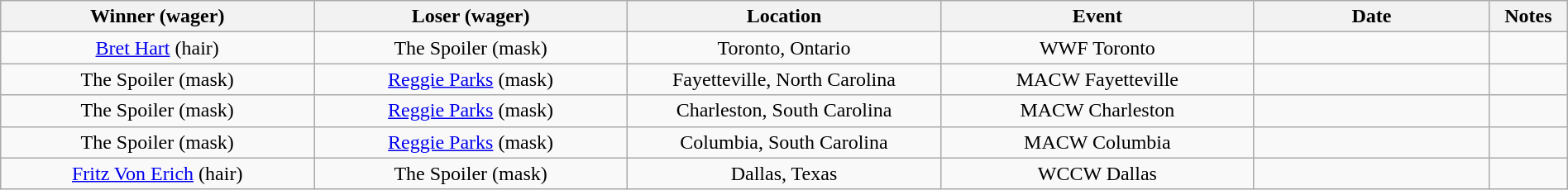<table class="wikitable sortable" width=100%  style="text-align: center">
<tr>
<th width=20% scope="col">Winner (wager)</th>
<th width=20% scope="col">Loser (wager)</th>
<th width=20% scope="col">Location</th>
<th width=20% scope="col">Event</th>
<th width=15% scope="col">Date</th>
<th class="unsortable" width=5% scope="col">Notes</th>
</tr>
<tr>
<td><a href='#'>Bret Hart</a> (hair)</td>
<td>The Spoiler (mask)</td>
<td>Toronto, Ontario</td>
<td>WWF Toronto</td>
<td></td>
<td></td>
</tr>
<tr>
<td>The Spoiler (mask)</td>
<td><a href='#'>Reggie Parks</a> (mask)</td>
<td>Fayetteville, North Carolina</td>
<td>MACW Fayetteville</td>
<td></td>
<td></td>
</tr>
<tr>
<td>The Spoiler (mask)</td>
<td><a href='#'>Reggie Parks</a> (mask)</td>
<td>Charleston, South Carolina</td>
<td>MACW Charleston</td>
<td></td>
<td></td>
</tr>
<tr>
<td>The Spoiler (mask)</td>
<td><a href='#'>Reggie Parks</a> (mask)</td>
<td>Columbia, South Carolina</td>
<td>MACW Columbia</td>
<td></td>
<td></td>
</tr>
<tr style="text-align:center;">
<td><a href='#'>Fritz Von Erich</a> (hair)</td>
<td>The Spoiler (mask)</td>
<td>Dallas, Texas</td>
<td>WCCW Dallas</td>
<td></td>
<td></td>
</tr>
</table>
